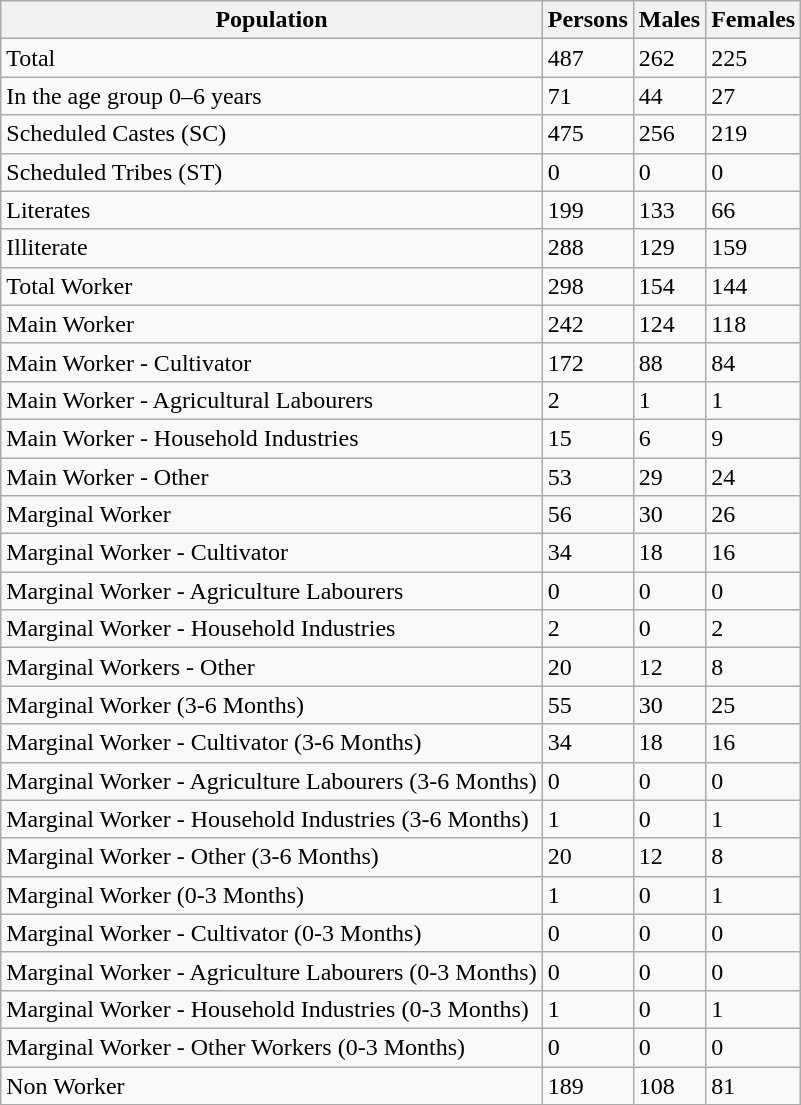<table class="wikitable">
<tr>
<th>Population</th>
<th>Persons</th>
<th>Males</th>
<th>Females</th>
</tr>
<tr>
<td>Total</td>
<td>487</td>
<td>262</td>
<td>225</td>
</tr>
<tr>
<td>In the age  group 0–6 years</td>
<td>71</td>
<td>44</td>
<td>27</td>
</tr>
<tr>
<td>Scheduled  Castes (SC)</td>
<td>475</td>
<td>256</td>
<td>219</td>
</tr>
<tr>
<td>Scheduled  Tribes (ST)</td>
<td>0</td>
<td>0</td>
<td>0</td>
</tr>
<tr>
<td>Literates</td>
<td>199</td>
<td>133</td>
<td>66</td>
</tr>
<tr>
<td>Illiterate</td>
<td>288</td>
<td>129</td>
<td>159</td>
</tr>
<tr>
<td>Total Worker</td>
<td>298</td>
<td>154</td>
<td>144</td>
</tr>
<tr>
<td>Main Worker</td>
<td>242</td>
<td>124</td>
<td>118</td>
</tr>
<tr>
<td>Main Worker -  Cultivator</td>
<td>172</td>
<td>88</td>
<td>84</td>
</tr>
<tr>
<td>Main Worker -  Agricultural Labourers</td>
<td>2</td>
<td>1</td>
<td>1</td>
</tr>
<tr>
<td>Main Worker -  Household Industries</td>
<td>15</td>
<td>6</td>
<td>9</td>
</tr>
<tr>
<td>Main Worker -  Other</td>
<td>53</td>
<td>29</td>
<td>24</td>
</tr>
<tr>
<td>Marginal  Worker</td>
<td>56</td>
<td>30</td>
<td>26</td>
</tr>
<tr>
<td>Marginal  Worker - Cultivator</td>
<td>34</td>
<td>18</td>
<td>16</td>
</tr>
<tr>
<td>Marginal  Worker - Agriculture Labourers</td>
<td>0</td>
<td>0</td>
<td>0</td>
</tr>
<tr>
<td>Marginal  Worker - Household Industries</td>
<td>2</td>
<td>0</td>
<td>2</td>
</tr>
<tr>
<td>Marginal  Workers - Other</td>
<td>20</td>
<td>12</td>
<td>8</td>
</tr>
<tr>
<td>Marginal  Worker (3-6 Months)</td>
<td>55</td>
<td>30</td>
<td>25</td>
</tr>
<tr>
<td>Marginal  Worker - Cultivator (3-6 Months)</td>
<td>34</td>
<td>18</td>
<td>16</td>
</tr>
<tr>
<td>Marginal  Worker - Agriculture Labourers (3-6 Months)</td>
<td>0</td>
<td>0</td>
<td>0</td>
</tr>
<tr>
<td>Marginal  Worker - Household Industries (3-6 Months)</td>
<td>1</td>
<td>0</td>
<td>1</td>
</tr>
<tr>
<td>Marginal  Worker - Other (3-6 Months)</td>
<td>20</td>
<td>12</td>
<td>8</td>
</tr>
<tr>
<td>Marginal  Worker (0-3 Months)</td>
<td>1</td>
<td>0</td>
<td>1</td>
</tr>
<tr>
<td>Marginal  Worker - Cultivator (0-3 Months)</td>
<td>0</td>
<td>0</td>
<td>0</td>
</tr>
<tr>
<td>Marginal  Worker - Agriculture Labourers (0-3 Months)</td>
<td>0</td>
<td>0</td>
<td>0</td>
</tr>
<tr>
<td>Marginal  Worker - Household Industries (0-3 Months)</td>
<td>1</td>
<td>0</td>
<td>1</td>
</tr>
<tr>
<td>Marginal  Worker - Other Workers (0-3 Months)</td>
<td>0</td>
<td>0</td>
<td>0</td>
</tr>
<tr>
<td>Non Worker</td>
<td>189</td>
<td>108</td>
<td>81</td>
</tr>
</table>
